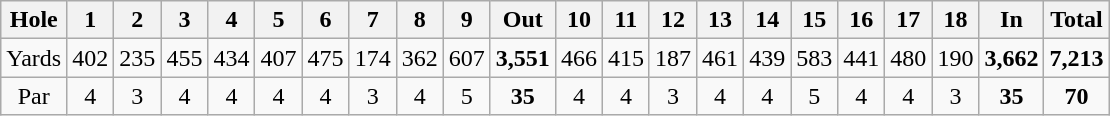<table class="wikitable" style="text-align:center">
<tr>
<th align="left">Hole</th>
<th>1</th>
<th>2</th>
<th>3</th>
<th>4</th>
<th>5</th>
<th>6</th>
<th>7</th>
<th>8</th>
<th>9</th>
<th>Out</th>
<th>10</th>
<th>11</th>
<th>12</th>
<th>13</th>
<th>14</th>
<th>15</th>
<th>16</th>
<th>17</th>
<th>18</th>
<th>In</th>
<th>Total</th>
</tr>
<tr>
<td align="center">Yards</td>
<td>402</td>
<td>235</td>
<td>455</td>
<td>434</td>
<td>407</td>
<td>475</td>
<td>174</td>
<td>362</td>
<td>607</td>
<td><strong>3,551</strong></td>
<td>466</td>
<td>415</td>
<td>187</td>
<td>461</td>
<td>439</td>
<td>583</td>
<td>441</td>
<td>480</td>
<td>190</td>
<td><strong>3,662</strong></td>
<td><strong>7,213</strong></td>
</tr>
<tr>
<td align="center">Par</td>
<td>4</td>
<td>3</td>
<td>4</td>
<td>4</td>
<td>4</td>
<td>4</td>
<td>3</td>
<td>4</td>
<td>5</td>
<td><strong>35</strong></td>
<td>4</td>
<td>4</td>
<td>3</td>
<td>4</td>
<td>4</td>
<td>5</td>
<td>4</td>
<td>4</td>
<td>3</td>
<td><strong>35</strong></td>
<td><strong>70</strong></td>
</tr>
</table>
